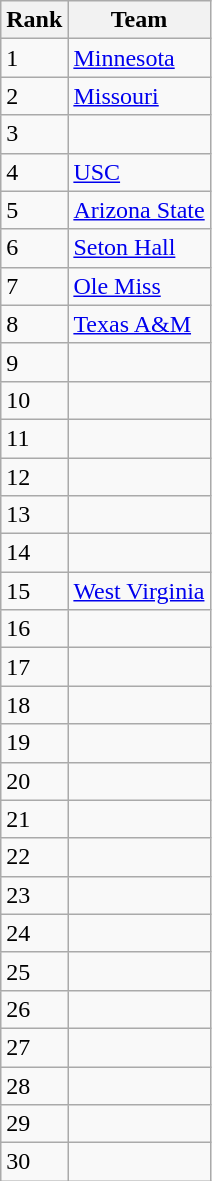<table class=wikitable>
<tr>
<th>Rank</th>
<th>Team</th>
</tr>
<tr>
<td>1</td>
<td><a href='#'>Minnesota</a></td>
</tr>
<tr>
<td>2</td>
<td><a href='#'>Missouri</a></td>
</tr>
<tr>
<td>3</td>
<td></td>
</tr>
<tr>
<td>4</td>
<td><a href='#'>USC</a></td>
</tr>
<tr>
<td>5</td>
<td><a href='#'>Arizona State</a></td>
</tr>
<tr>
<td>6</td>
<td><a href='#'>Seton Hall</a></td>
</tr>
<tr>
<td>7</td>
<td><a href='#'>Ole Miss</a></td>
</tr>
<tr>
<td>8</td>
<td><a href='#'>Texas A&M</a></td>
</tr>
<tr>
<td>9</td>
<td></td>
</tr>
<tr>
<td>10</td>
<td></td>
</tr>
<tr>
<td>11</td>
<td></td>
</tr>
<tr>
<td>12</td>
<td></td>
</tr>
<tr>
<td>13</td>
<td></td>
</tr>
<tr>
<td>14</td>
<td></td>
</tr>
<tr>
<td>15</td>
<td><a href='#'>West Virginia</a></td>
</tr>
<tr>
<td>16</td>
<td></td>
</tr>
<tr>
<td>17</td>
<td></td>
</tr>
<tr>
<td>18</td>
<td></td>
</tr>
<tr>
<td>19</td>
<td></td>
</tr>
<tr>
<td>20</td>
<td></td>
</tr>
<tr>
<td>21</td>
<td></td>
</tr>
<tr>
<td>22</td>
<td></td>
</tr>
<tr>
<td>23</td>
<td></td>
</tr>
<tr>
<td>24</td>
<td></td>
</tr>
<tr>
<td>25</td>
<td></td>
</tr>
<tr>
<td>26</td>
<td></td>
</tr>
<tr>
<td>27</td>
<td></td>
</tr>
<tr>
<td>28</td>
<td></td>
</tr>
<tr>
<td>29</td>
<td></td>
</tr>
<tr>
<td>30</td>
<td></td>
</tr>
</table>
